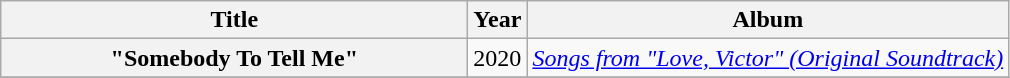<table class="wikitable plainrowheaders" style="text-align:center;">
<tr>
<th scope="col" style="width:19em;">Title</th>
<th scope="col">Year</th>
<th scope="col">Album</th>
</tr>
<tr>
<th scope="row">"Somebody To Tell Me"</th>
<td>2020</td>
<td><em><a href='#'>Songs from "Love, Victor" (Original Soundtrack)</a></em></td>
</tr>
<tr>
</tr>
</table>
